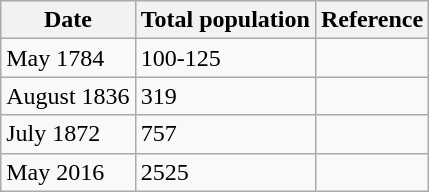<table class="wikitable">
<tr>
<th>Date</th>
<th>Total population</th>
<th>Reference</th>
</tr>
<tr>
<td>May 1784</td>
<td>100-125</td>
<td></td>
</tr>
<tr>
<td>August 1836</td>
<td>319</td>
<td></td>
</tr>
<tr>
<td>July 1872</td>
<td>757</td>
<td></td>
</tr>
<tr>
<td>May 2016</td>
<td>2525</td>
<td></td>
</tr>
</table>
